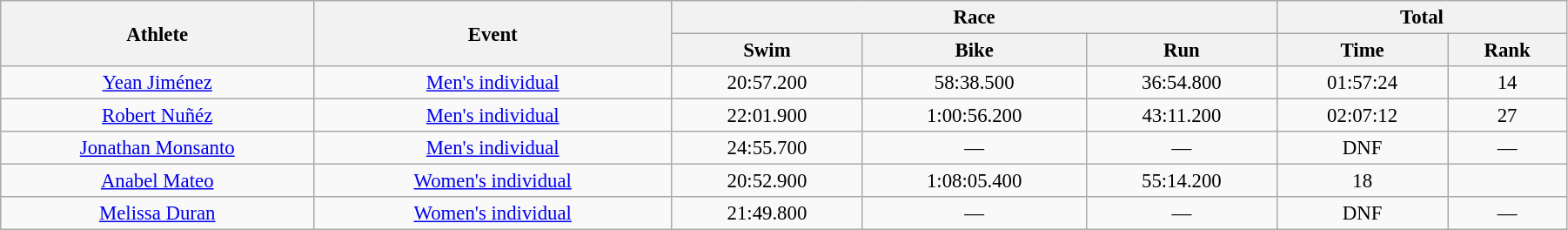<table class="wikitable" style="font-size:95%; text-align:center;" width="95%">
<tr>
<th rowspan="2">Athlete</th>
<th rowspan="2">Event</th>
<th colspan="3">Race</th>
<th colspan="2">Total</th>
</tr>
<tr>
<th>Swim</th>
<th>Bike</th>
<th>Run</th>
<th>Time</th>
<th>Rank</th>
</tr>
<tr>
<td width=20%><a href='#'>Yean Jiménez</a></td>
<td><a href='#'>Men's individual</a></td>
<td>20:57.200</td>
<td>58:38.500</td>
<td>36:54.800</td>
<td>01:57:24</td>
<td>14</td>
</tr>
<tr>
<td width=20%><a href='#'>Robert Nuñéz</a></td>
<td><a href='#'>Men's individual</a></td>
<td>22:01.900</td>
<td>1:00:56.200</td>
<td>43:11.200</td>
<td>02:07:12</td>
<td>27</td>
</tr>
<tr>
<td width=20%><a href='#'>Jonathan Monsanto</a></td>
<td><a href='#'>Men's individual</a></td>
<td>24:55.700</td>
<td>—</td>
<td>—</td>
<td>DNF</td>
<td>—</td>
</tr>
<tr>
<td width=20%><a href='#'>Anabel Mateo</a></td>
<td><a href='#'>Women's individual</a></td>
<td>20:52.900</td>
<td>1:08:05.400</td>
<td>55:14.200</td>
<td>18</td>
</tr>
<tr>
<td width=20%><a href='#'>Melissa Duran</a></td>
<td><a href='#'>Women's individual</a></td>
<td>21:49.800</td>
<td>—</td>
<td>—</td>
<td>DNF</td>
<td>—</td>
</tr>
</table>
